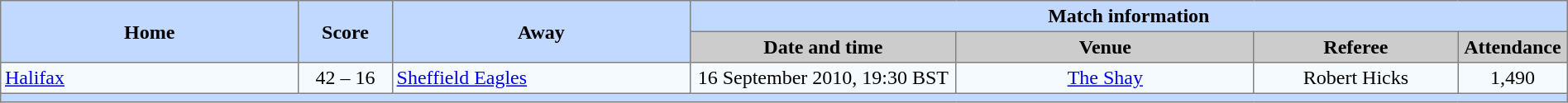<table border=1 style="border-collapse:collapse; text-align:center;" cellpadding=3 cellspacing=0 width=100%>
<tr bgcolor=#C1D8FF>
<th rowspan=2 width=19%>Home</th>
<th rowspan=2 width=6%>Score</th>
<th rowspan=2 width=19%>Away</th>
<th colspan=6>Match information</th>
</tr>
<tr bgcolor=#CCCCCC>
<th width=17%>Date and time</th>
<th width=19%>Venue</th>
<th width=13%>Referee</th>
<th width=7%>Attendance</th>
</tr>
<tr bgcolor=#F5FAFF>
<td align=left> <a href='#'>Halifax</a></td>
<td>42 – 16</td>
<td align=left> <a href='#'>Sheffield Eagles</a></td>
<td>16 September 2010, 19:30 BST</td>
<td><a href='#'>The Shay</a></td>
<td>Robert Hicks</td>
<td>1,490</td>
</tr>
<tr bgcolor=#C1D8FF>
<th colspan="10"></th>
</tr>
</table>
